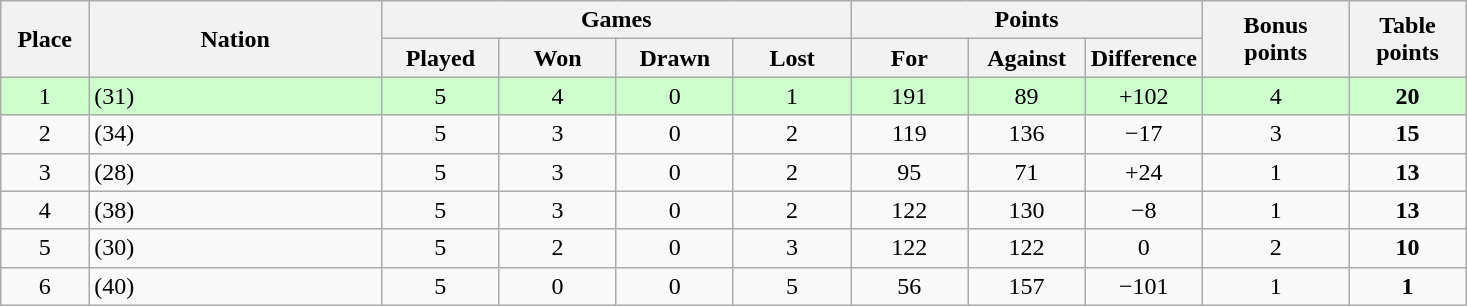<table class="wikitable" style="text-align:center">
<tr>
<th rowspan=2 width="6%">Place</th>
<th rowspan=2 width="20%">Nation</th>
<th colspan=4 width="40%">Games</th>
<th colspan=3 width="24%">Points</th>
<th rowspan=2 width="10%">Bonus<br>points</th>
<th rowspan=2 width="10%">Table<br>points</th>
</tr>
<tr>
<th width="8%">Played</th>
<th width="8%">Won</th>
<th width="8%">Drawn</th>
<th width="8%">Lost</th>
<th width="8%">For</th>
<th width="8%">Against</th>
<th width="8%">Difference</th>
</tr>
<tr bgcolor="#ccffcc">
<td>1</td>
<td align=left> (31)</td>
<td>5</td>
<td>4</td>
<td>0</td>
<td>1</td>
<td>191</td>
<td>89</td>
<td>+102</td>
<td>4</td>
<td><strong>20</strong></td>
</tr>
<tr>
<td>2</td>
<td align=left> (34)</td>
<td>5</td>
<td>3</td>
<td>0</td>
<td>2</td>
<td>119</td>
<td>136</td>
<td>−17</td>
<td>3</td>
<td><strong>15</strong></td>
</tr>
<tr>
<td>3</td>
<td align=left> (28)</td>
<td>5</td>
<td>3</td>
<td>0</td>
<td>2</td>
<td>95</td>
<td>71</td>
<td>+24</td>
<td>1</td>
<td><strong>13</strong></td>
</tr>
<tr>
<td>4</td>
<td align=left> (38)</td>
<td>5</td>
<td>3</td>
<td>0</td>
<td>2</td>
<td>122</td>
<td>130</td>
<td>−8</td>
<td>1</td>
<td><strong>13</strong></td>
</tr>
<tr>
<td>5</td>
<td align=left> (30)</td>
<td>5</td>
<td>2</td>
<td>0</td>
<td>3</td>
<td>122</td>
<td>122</td>
<td>0</td>
<td>2</td>
<td><strong>10</strong></td>
</tr>
<tr>
<td>6</td>
<td align=left> (40)</td>
<td>5</td>
<td>0</td>
<td>0</td>
<td>5</td>
<td>56</td>
<td>157</td>
<td>−101</td>
<td>1</td>
<td><strong>1</strong></td>
</tr>
</table>
